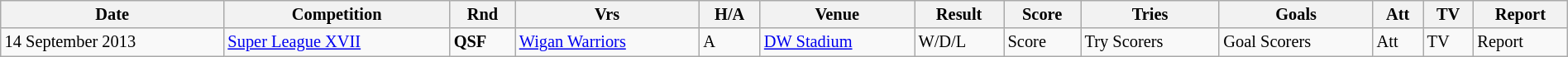<table class="wikitable"  style="font-size:85%; width:100%;">
<tr>
<th>Date</th>
<th>Competition</th>
<th>Rnd</th>
<th>Vrs</th>
<th>H/A</th>
<th>Venue</th>
<th>Result</th>
<th>Score</th>
<th>Tries</th>
<th>Goals</th>
<th>Att</th>
<th>TV</th>
<th>Report</th>
</tr>
<tr>
<td>14 September 2013</td>
<td><a href='#'>Super League XVII</a></td>
<td><strong>QSF</strong></td>
<td><a href='#'>Wigan Warriors</a></td>
<td>A</td>
<td><a href='#'>DW Stadium</a></td>
<td>W/D/L</td>
<td>Score</td>
<td>Try Scorers</td>
<td>Goal Scorers</td>
<td>Att</td>
<td>TV</td>
<td>Report</td>
</tr>
</table>
